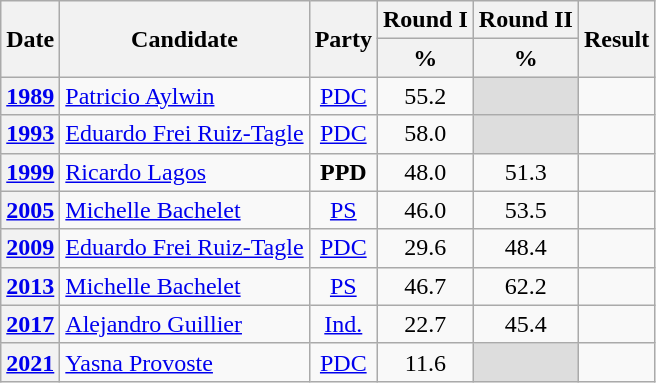<table class="wikitable">
<tr>
<th rowspan="2">Date</th>
<th rowspan="2">Candidate</th>
<th rowspan="2">Party</th>
<th>Round I</th>
<th>Round II</th>
<th rowspan="2">Result</th>
</tr>
<tr>
<th>%</th>
<th>%</th>
</tr>
<tr>
<th><a href='#'>1989</a></th>
<td><a href='#'>Patricio Aylwin</a></td>
<td align="center"><a href='#'>PDC</a></td>
<td align="center">55.2</td>
<td style="background-color:#DDDDDD"></td>
<td></td>
</tr>
<tr>
<th><a href='#'>1993</a></th>
<td><a href='#'>Eduardo Frei Ruiz-Tagle</a></td>
<td align="center"><a href='#'>PDC</a></td>
<td align="center">58.0</td>
<td style="background-color:#DDDDDD"></td>
<td></td>
</tr>
<tr>
<th><a href='#'>1999</a></th>
<td><a href='#'>Ricardo Lagos</a></td>
<td align="center"><strong>PPD</strong></td>
<td align="center">48.0</td>
<td align="center">51.3</td>
<td></td>
</tr>
<tr>
<th><a href='#'>2005</a></th>
<td><a href='#'>Michelle Bachelet</a></td>
<td align="center"><a href='#'>PS</a></td>
<td align="center">46.0</td>
<td align="center">53.5</td>
<td></td>
</tr>
<tr>
<th><a href='#'>2009</a></th>
<td><a href='#'>Eduardo Frei Ruiz-Tagle</a></td>
<td align="center"><a href='#'>PDC</a></td>
<td align="center">29.6</td>
<td align="center">48.4</td>
<td></td>
</tr>
<tr>
<th><a href='#'>2013</a></th>
<td><a href='#'>Michelle Bachelet</a></td>
<td align="center"><a href='#'>PS</a></td>
<td align="center">46.7</td>
<td align="center">62.2</td>
<td></td>
</tr>
<tr>
<th><a href='#'>2017</a></th>
<td><a href='#'>Alejandro Guillier</a></td>
<td align="center"><a href='#'>Ind.</a></td>
<td align="center">22.7</td>
<td align="center">45.4</td>
<td></td>
</tr>
<tr>
<th><a href='#'>2021</a></th>
<td><a href='#'>Yasna Provoste</a></td>
<td align="center"><a href='#'>PDC</a></td>
<td align="center">11.6</td>
<td style="background-color:#DDDDDD"></td>
<td></td>
</tr>
</table>
